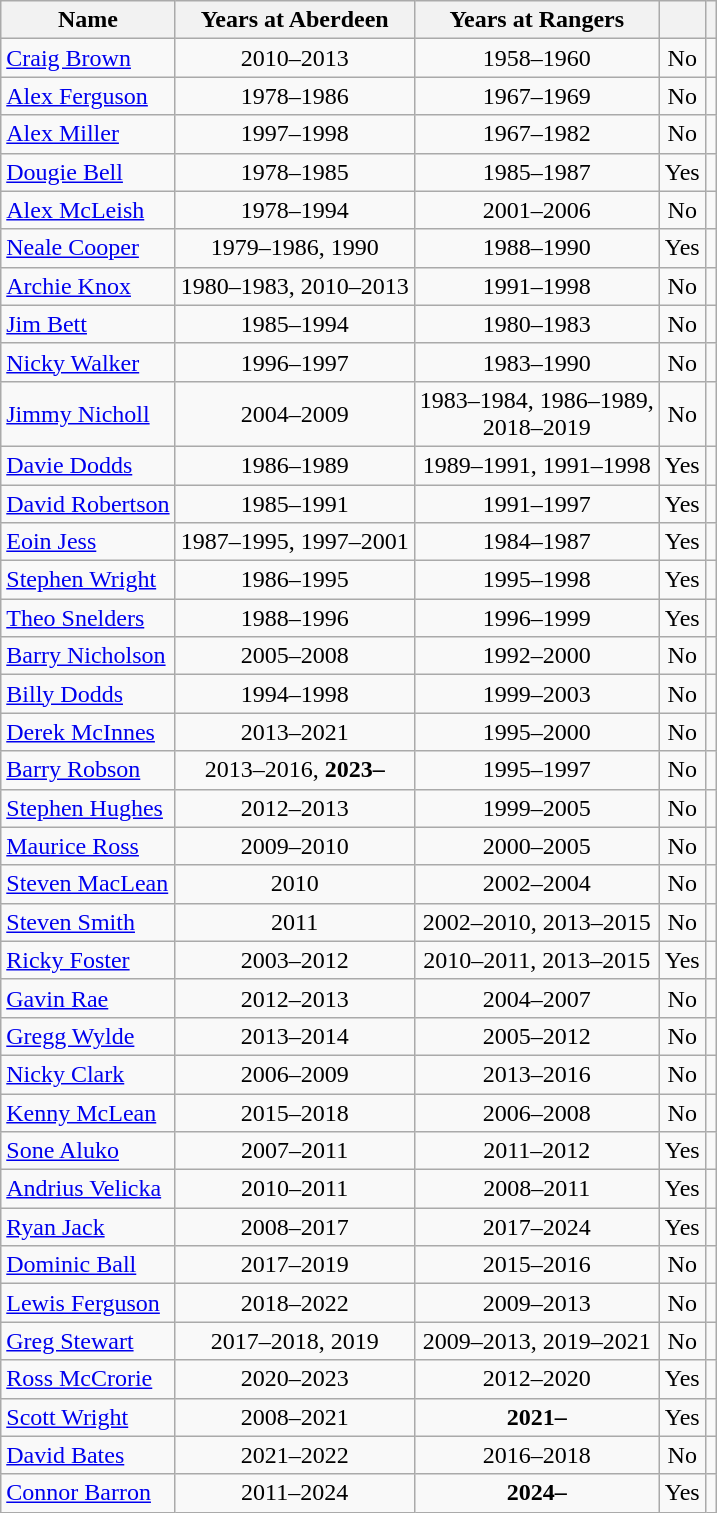<table class="wikitable sortable " style=text-align:center font-size:85%;>
<tr>
<th scope="col">Name</th>
<th scope="col">Years at Aberdeen</th>
<th scope="col">Years at Rangers</th>
<th scope="col"></th>
<th scope="col" class="unsortable"></th>
</tr>
<tr>
<td scope="row" align=left><a href='#'>Craig Brown</a></td>
<td>2010–2013</td>
<td>1958–1960</td>
<td>No</td>
<td></td>
</tr>
<tr>
<td scope="row" align=left><a href='#'>Alex Ferguson</a></td>
<td>1978–1986</td>
<td>1967–1969</td>
<td>No</td>
<td></td>
</tr>
<tr>
<td scope="row" align=left><a href='#'>Alex Miller</a></td>
<td>1997–1998</td>
<td>1967–1982</td>
<td>No</td>
<td></td>
</tr>
<tr>
<td scope="row" align=left><a href='#'>Dougie Bell</a></td>
<td>1978–1985</td>
<td>1985–1987</td>
<td>Yes</td>
<td></td>
</tr>
<tr>
<td scope="row" align=left><a href='#'>Alex McLeish</a></td>
<td>1978–1994</td>
<td>2001–2006</td>
<td>No</td>
<td></td>
</tr>
<tr>
<td scope="row" align=left><a href='#'>Neale Cooper</a></td>
<td>1979–1986, 1990</td>
<td>1988–1990</td>
<td>Yes</td>
<td></td>
</tr>
<tr>
<td scope="row" align=left><a href='#'>Archie Knox</a></td>
<td>1980–1983, 2010–2013</td>
<td>1991–1998</td>
<td>No</td>
<td></td>
</tr>
<tr>
<td scope="row" align=left><a href='#'>Jim Bett</a></td>
<td>1985–1994</td>
<td>1980–1983</td>
<td>No</td>
<td></td>
</tr>
<tr>
<td scope="row" align=left><a href='#'>Nicky Walker</a></td>
<td>1996–1997</td>
<td>1983–1990</td>
<td>No</td>
<td></td>
</tr>
<tr>
<td scope="row" align=left><a href='#'>Jimmy Nicholl</a></td>
<td>2004–2009</td>
<td>1983–1984, 1986–1989,<br>2018–2019</td>
<td>No</td>
<td></td>
</tr>
<tr>
<td scope="row" align=left><a href='#'>Davie Dodds</a></td>
<td>1986–1989</td>
<td>1989–1991, 1991–1998</td>
<td>Yes</td>
<td></td>
</tr>
<tr>
<td scope="row" align=left><a href='#'>David Robertson</a></td>
<td>1985–1991</td>
<td>1991–1997</td>
<td>Yes</td>
<td></td>
</tr>
<tr>
<td scope="row" align=left><a href='#'>Eoin Jess</a></td>
<td>1987–1995, 1997–2001</td>
<td>1984–1987</td>
<td>Yes</td>
<td></td>
</tr>
<tr>
<td scope="row" align=left><a href='#'>Stephen Wright</a></td>
<td>1986–1995</td>
<td>1995–1998</td>
<td>Yes</td>
<td></td>
</tr>
<tr>
<td scope="row" align=left><a href='#'>Theo Snelders</a></td>
<td>1988–1996</td>
<td>1996–1999</td>
<td>Yes</td>
<td></td>
</tr>
<tr>
<td scope="row" align=left><a href='#'>Barry Nicholson</a></td>
<td>2005–2008</td>
<td>1992–2000</td>
<td>No</td>
<td></td>
</tr>
<tr>
<td scope="row" align=left><a href='#'>Billy Dodds</a></td>
<td>1994–1998</td>
<td>1999–2003</td>
<td>No</td>
<td></td>
</tr>
<tr>
<td scope="row" align=left><a href='#'>Derek McInnes</a></td>
<td>2013–2021</td>
<td>1995–2000</td>
<td>No</td>
<td></td>
</tr>
<tr>
<td scope="row" align=left><a href='#'>Barry Robson</a></td>
<td>2013–2016, <strong>2023–</strong></td>
<td>1995–1997</td>
<td>No</td>
<td></td>
</tr>
<tr>
<td scope="row" align=left><a href='#'>Stephen Hughes</a></td>
<td>2012–2013</td>
<td>1999–2005</td>
<td>No</td>
<td></td>
</tr>
<tr>
<td scope="row" align=left><a href='#'>Maurice Ross</a></td>
<td>2009–2010</td>
<td>2000–2005</td>
<td>No</td>
<td></td>
</tr>
<tr>
<td scope="row" align=left><a href='#'>Steven MacLean</a></td>
<td>2010</td>
<td>2002–2004</td>
<td>No</td>
<td></td>
</tr>
<tr>
<td scope="row" align=left><a href='#'>Steven Smith</a></td>
<td>2011</td>
<td>2002–2010, 2013–2015</td>
<td>No</td>
<td></td>
</tr>
<tr>
<td scope="row" align=left><a href='#'>Ricky Foster</a></td>
<td>2003–2012</td>
<td>2010–2011, 2013–2015</td>
<td>Yes</td>
<td></td>
</tr>
<tr>
<td scope="row" align=left><a href='#'>Gavin Rae</a></td>
<td>2012–2013</td>
<td>2004–2007</td>
<td>No</td>
<td></td>
</tr>
<tr>
<td scope="row" align=left><a href='#'>Gregg Wylde</a></td>
<td>2013–2014</td>
<td>2005–2012</td>
<td>No</td>
<td></td>
</tr>
<tr>
<td scope="row" align=left><a href='#'>Nicky Clark</a></td>
<td>2006–2009</td>
<td>2013–2016</td>
<td>No</td>
<td></td>
</tr>
<tr>
<td scope="row" align=left><a href='#'>Kenny McLean</a></td>
<td>2015–2018</td>
<td>2006–2008</td>
<td>No</td>
<td></td>
</tr>
<tr>
<td scope="row" align=left><a href='#'>Sone Aluko</a></td>
<td>2007–2011</td>
<td>2011–2012</td>
<td>Yes</td>
<td></td>
</tr>
<tr>
<td scope="row" align=left><a href='#'>Andrius Velicka</a></td>
<td>2010–2011</td>
<td>2008–2011</td>
<td>Yes</td>
<td></td>
</tr>
<tr>
<td scope="row" align=left><a href='#'>Ryan Jack</a></td>
<td>2008–2017</td>
<td>2017–2024</td>
<td>Yes</td>
<td></td>
</tr>
<tr>
<td scope="row" align=left><a href='#'>Dominic Ball</a></td>
<td>2017–2019</td>
<td>2015–2016</td>
<td>No</td>
<td></td>
</tr>
<tr>
<td scope="row" align=left><a href='#'>Lewis Ferguson</a></td>
<td>2018–2022</td>
<td>2009–2013</td>
<td>No</td>
<td></td>
</tr>
<tr>
<td scope="row" align=left><a href='#'>Greg Stewart</a></td>
<td>2017–2018, 2019</td>
<td>2009–2013, 2019–2021</td>
<td>No</td>
<td></td>
</tr>
<tr>
<td scope="row" align=left><a href='#'>Ross McCrorie</a></td>
<td>2020–2023</td>
<td>2012–2020</td>
<td>Yes</td>
<td></td>
</tr>
<tr>
<td scope="row" align=left><a href='#'>Scott Wright</a></td>
<td>2008–2021</td>
<td><strong>2021–</strong></td>
<td>Yes</td>
<td></td>
</tr>
<tr>
<td scope="row" align=left><a href='#'>David Bates</a></td>
<td>2021–2022</td>
<td>2016–2018</td>
<td>No</td>
<td></td>
</tr>
<tr>
<td scope="row" align=left><a href='#'>Connor Barron</a></td>
<td>2011–2024</td>
<td><strong>2024–</strong></td>
<td>Yes</td>
<td></td>
</tr>
</table>
